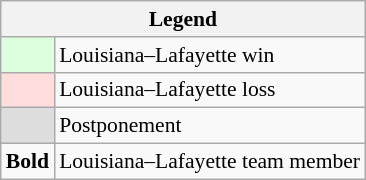<table class="wikitable" style="font-size:90%">
<tr>
<th colspan="2">Legend</th>
</tr>
<tr>
<td style="background:#dfd;"> </td>
<td>Louisiana–Lafayette win</td>
</tr>
<tr>
<td style="background:#fdd;"> </td>
<td>Louisiana–Lafayette loss</td>
</tr>
<tr>
<td style="background:#ddd;"> </td>
<td>Postponement</td>
</tr>
<tr>
<td><strong>Bold</strong></td>
<td>Louisiana–Lafayette team member</td>
</tr>
</table>
